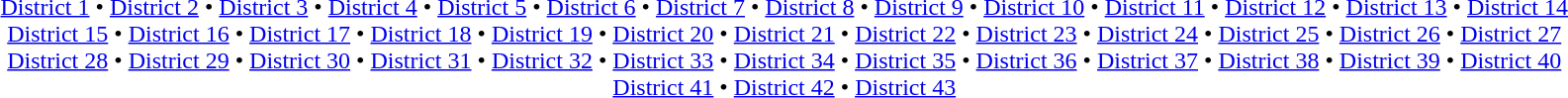<table id=toc class=toc summary=Contents>
<tr>
<td align=center><br><a href='#'>District 1</a> • <a href='#'>District 2</a> • <a href='#'>District 3</a> • <a href='#'>District 4</a> • <a href='#'>District 5</a> • <a href='#'>District 6</a> • <a href='#'>District 7</a> • <a href='#'>District 8</a> • <a href='#'>District 9</a> • <a href='#'>District 10</a> • <a href='#'>District 11</a> • <a href='#'>District 12</a> • <a href='#'>District 13</a> • <a href='#'>District 14</a><br><a href='#'>District 15</a> • <a href='#'>District 16</a> • <a href='#'>District 17</a> • <a href='#'>District 18</a> • <a href='#'>District 19</a> • <a href='#'>District 20</a> • <a href='#'>District 21</a> • <a href='#'>District 22</a> • <a href='#'>District 23</a> • <a href='#'>District 24</a> • <a href='#'>District 25</a> • <a href='#'>District 26</a> • <a href='#'>District 27</a><br><a href='#'>District 28</a> • <a href='#'>District 29</a> • <a href='#'>District 30</a> • <a href='#'>District 31</a> • <a href='#'>District 32</a> • <a href='#'>District 33</a> • <a href='#'>District 34</a> • <a href='#'>District 35</a> • <a href='#'>District 36</a> • <a href='#'>District 37</a> • <a href='#'>District 38</a> • <a href='#'>District 39</a> • <a href='#'>District 40</a><br><a href='#'>District 41</a> • <a href='#'>District 42</a> • <a href='#'>District 43</a></td>
</tr>
</table>
